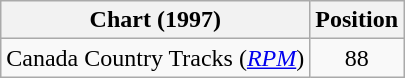<table class="wikitable sortable">
<tr>
<th scope="col">Chart (1997)</th>
<th scope="col">Position</th>
</tr>
<tr>
<td>Canada Country Tracks (<em><a href='#'>RPM</a></em>)</td>
<td align="center">88</td>
</tr>
</table>
